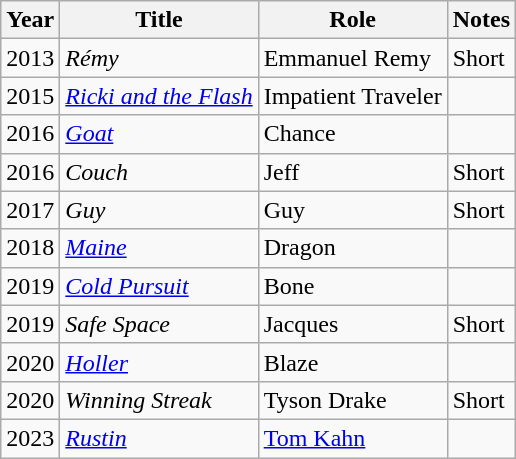<table class="wikitable sortable">
<tr>
<th>Year</th>
<th>Title</th>
<th>Role</th>
<th class="unsortable">Notes</th>
</tr>
<tr>
<td>2013</td>
<td><em>Rémy</em></td>
<td>Emmanuel Remy</td>
<td>Short</td>
</tr>
<tr>
<td>2015</td>
<td><em><a href='#'>Ricki and the Flash</a></em></td>
<td>Impatient Traveler</td>
<td></td>
</tr>
<tr>
<td>2016</td>
<td><em><a href='#'>Goat</a></em></td>
<td>Chance</td>
<td></td>
</tr>
<tr>
<td>2016</td>
<td><em>Couch</em></td>
<td>Jeff</td>
<td>Short</td>
</tr>
<tr>
<td>2017</td>
<td><em>Guy</em></td>
<td>Guy</td>
<td>Short</td>
</tr>
<tr>
<td>2018</td>
<td><em><a href='#'>Maine</a></em></td>
<td>Dragon</td>
<td></td>
</tr>
<tr>
<td>2019</td>
<td><em><a href='#'>Cold Pursuit</a></em></td>
<td>Bone</td>
<td></td>
</tr>
<tr>
<td>2019</td>
<td><em>Safe Space</em></td>
<td>Jacques</td>
<td>Short</td>
</tr>
<tr>
<td>2020</td>
<td><em><a href='#'>Holler</a></em></td>
<td>Blaze</td>
<td></td>
</tr>
<tr>
<td>2020</td>
<td><em>Winning Streak</em></td>
<td>Tyson Drake</td>
<td>Short</td>
</tr>
<tr>
<td>2023</td>
<td><em><a href='#'>Rustin</a></em></td>
<td><a href='#'>Tom Kahn</a></td>
<td></td>
</tr>
</table>
